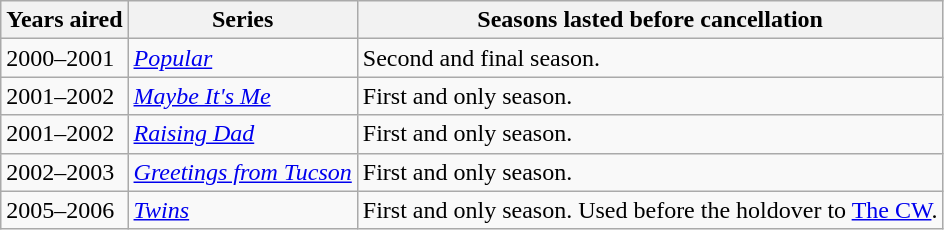<table class="wikitable">
<tr>
<th>Years aired</th>
<th>Series</th>
<th>Seasons lasted before cancellation</th>
</tr>
<tr>
<td>2000–2001</td>
<td><em><a href='#'>Popular</a></em></td>
<td>Second and final season.</td>
</tr>
<tr>
<td>2001–2002</td>
<td><em><a href='#'>Maybe It's Me</a></em></td>
<td>First and only season.</td>
</tr>
<tr>
<td>2001–2002</td>
<td><em><a href='#'>Raising Dad</a></em></td>
<td>First and only season.</td>
</tr>
<tr>
<td>2002–2003</td>
<td><em><a href='#'>Greetings from Tucson</a></em></td>
<td>First and only season.</td>
</tr>
<tr>
<td>2005–2006</td>
<td><em><a href='#'>Twins</a></em></td>
<td>First and only season. Used before the holdover to <a href='#'>The CW</a>.</td>
</tr>
</table>
